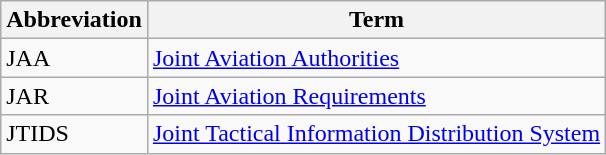<table class="wikitable">
<tr>
<th>Abbreviation</th>
<th>Term</th>
</tr>
<tr>
<td>JAA</td>
<td><a href='#'>Joint Aviation Authorities</a></td>
</tr>
<tr>
<td>JAR</td>
<td><a href='#'>Joint Aviation Requirements</a></td>
</tr>
<tr>
<td>JTIDS</td>
<td><a href='#'>Joint Tactical Information Distribution System</a></td>
</tr>
</table>
